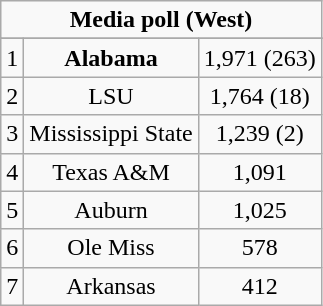<table class="wikitable">
<tr align="center">
<td align="center" Colspan="3"><strong>Media poll (West)</strong></td>
</tr>
<tr align="center">
</tr>
<tr align="center">
<td>1</td>
<td><strong>Alabama</strong></td>
<td>1,971 (263)</td>
</tr>
<tr align="center">
<td>2</td>
<td>LSU</td>
<td>1,764 (18)</td>
</tr>
<tr align="center">
<td>3</td>
<td>Mississippi State</td>
<td>1,239 (2)</td>
</tr>
<tr align="center">
<td>4</td>
<td>Texas A&M</td>
<td>1,091</td>
</tr>
<tr align="center">
<td>5</td>
<td>Auburn</td>
<td>1,025</td>
</tr>
<tr align="center">
<td>6</td>
<td>Ole Miss</td>
<td>578</td>
</tr>
<tr align="center">
<td>7</td>
<td>Arkansas</td>
<td>412</td>
</tr>
</table>
